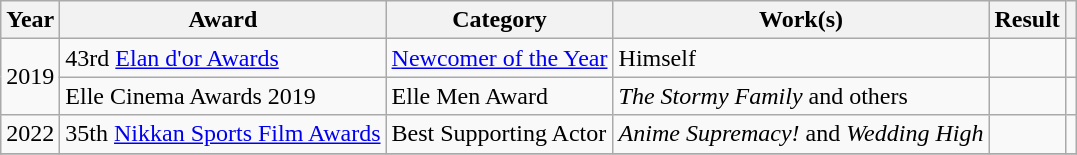<table class="wikitable sortable">
<tr>
<th>Year</th>
<th>Award</th>
<th>Category</th>
<th>Work(s)</th>
<th>Result</th>
<th class="unsortable"></th>
</tr>
<tr>
<td rowspan=2>2019</td>
<td>43rd <a href='#'>Elan d'or Awards</a></td>
<td><a href='#'>Newcomer of the Year</a></td>
<td>Himself</td>
<td></td>
<td></td>
</tr>
<tr>
<td>Elle Cinema Awards 2019</td>
<td>Elle Men Award</td>
<td><em>The Stormy Family</em> and others</td>
<td></td>
<td></td>
</tr>
<tr>
<td>2022</td>
<td>35th <a href='#'>Nikkan Sports Film Awards</a></td>
<td>Best Supporting Actor</td>
<td><em>Anime Supremacy!</em> and <em>Wedding High</em></td>
<td></td>
<td></td>
</tr>
<tr>
</tr>
</table>
